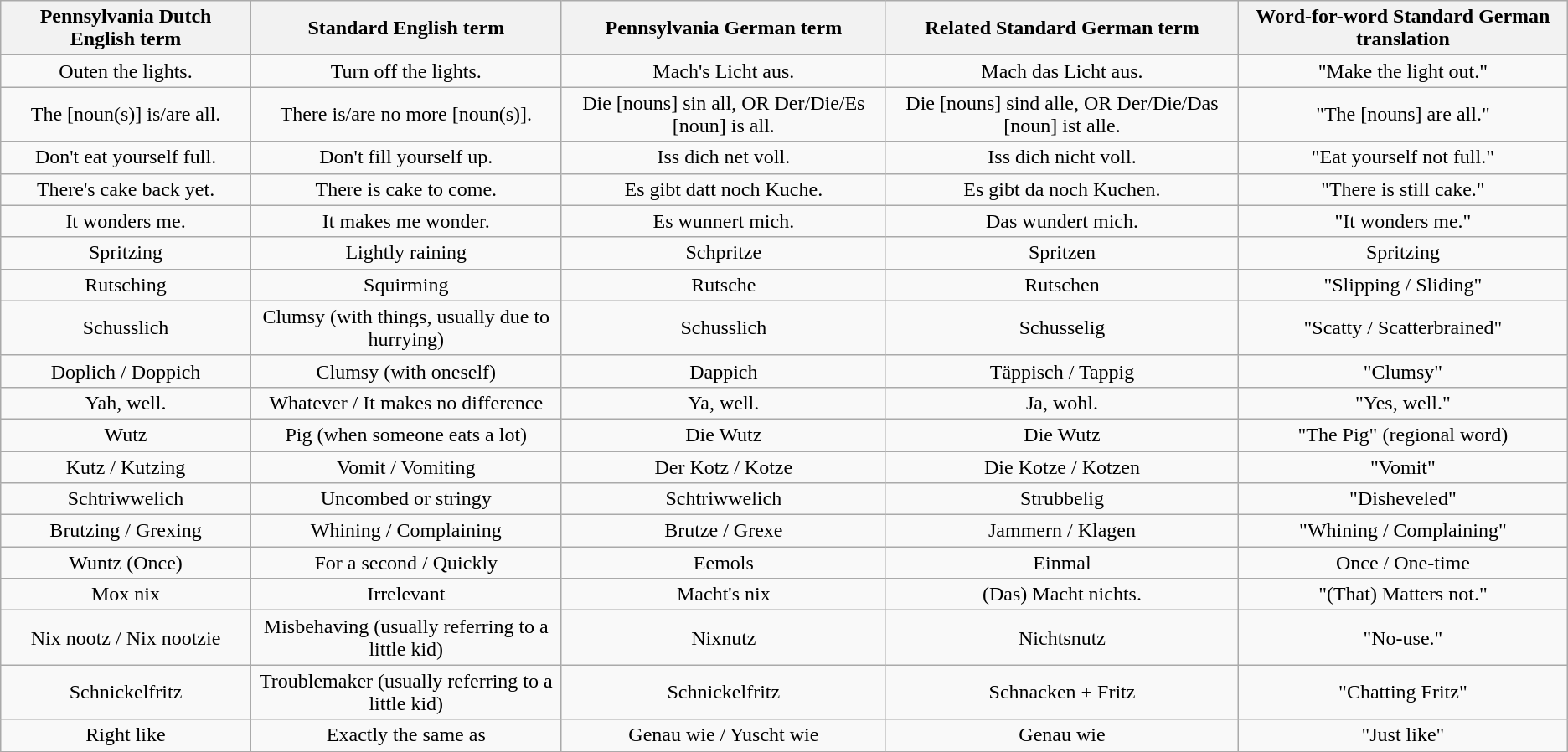<table class="wikitable" style="text-align:center">
<tr>
<th>Pennsylvania Dutch English term</th>
<th>Standard English term</th>
<th>Pennsylvania German term</th>
<th>Related Standard German term</th>
<th>Word-for-word Standard German translation</th>
</tr>
<tr>
<td>Outen the lights.</td>
<td>Turn off the lights.</td>
<td>Mach's Licht aus.</td>
<td>Mach das Licht aus.</td>
<td>"Make the light out."</td>
</tr>
<tr>
<td>The [noun(s)] is/are all. <br></td>
<td>There is/are no more [noun(s)].</td>
<td>Die [nouns] sin all, OR Der/Die/Es [noun] is all.</td>
<td>Die [nouns] sind alle, OR Der/Die/Das [noun] ist alle.</td>
<td>"The [nouns] are all."</td>
</tr>
<tr>
<td>Don't eat yourself full.</td>
<td>Don't fill yourself up.</td>
<td>Iss dich net voll.</td>
<td>Iss dich nicht voll.</td>
<td>"Eat yourself not full."</td>
</tr>
<tr>
<td>There's cake back yet.</td>
<td>There is cake to come.</td>
<td>Es gibt datt noch Kuche.</td>
<td>Es gibt da noch Kuchen.</td>
<td>"There is still cake."</td>
</tr>
<tr>
<td>It wonders me.</td>
<td>It makes me wonder.</td>
<td>Es wunnert mich.</td>
<td>Das wundert mich.</td>
<td>"It wonders me."</td>
</tr>
<tr>
<td>Spritzing</td>
<td>Lightly raining</td>
<td>Schpritze</td>
<td>Spritzen</td>
<td>Spritzing</td>
</tr>
<tr>
<td>Rutsching</td>
<td>Squirming</td>
<td>Rutsche</td>
<td>Rutschen</td>
<td>"Slipping / Sliding"</td>
</tr>
<tr>
<td>Schusslich</td>
<td>Clumsy (with things, usually due to hurrying)</td>
<td>Schusslich</td>
<td>Schusselig</td>
<td>"Scatty / Scatterbrained"</td>
</tr>
<tr>
<td>Doplich / Doppich</td>
<td>Clumsy (with oneself)</td>
<td>Dappich</td>
<td>Täppisch / Tappig</td>
<td>"Clumsy"</td>
</tr>
<tr>
<td>Yah, well.</td>
<td>Whatever / It makes no difference</td>
<td>Ya, well.</td>
<td>Ja, wohl.</td>
<td>"Yes, well."</td>
</tr>
<tr>
<td>Wutz</td>
<td>Pig (when someone eats a lot)</td>
<td>Die Wutz</td>
<td>Die Wutz</td>
<td>"The Pig" (regional word)</td>
</tr>
<tr>
<td>Kutz / Kutzing</td>
<td>Vomit / Vomiting</td>
<td>Der Kotz / Kotze</td>
<td>Die Kotze / Kotzen</td>
<td>"Vomit"</td>
</tr>
<tr>
<td>Schtriwwelich</td>
<td>Uncombed or stringy</td>
<td>Schtriwwelich</td>
<td>Strubbelig</td>
<td>"Disheveled"</td>
</tr>
<tr>
<td>Brutzing / Grexing</td>
<td>Whining / Complaining</td>
<td>Brutze / Grexe</td>
<td>Jammern / Klagen</td>
<td>"Whining / Complaining"</td>
</tr>
<tr>
<td>Wuntz (Once)</td>
<td>For a second / Quickly</td>
<td>Eemols</td>
<td>Einmal</td>
<td>Once / One-time</td>
</tr>
<tr>
<td>Mox nix</td>
<td>Irrelevant</td>
<td>Macht's nix</td>
<td>(Das) Macht nichts.</td>
<td>"(That) Matters not."</td>
</tr>
<tr>
<td>Nix nootz / Nix nootzie</td>
<td>Misbehaving (usually referring to a little kid)</td>
<td>Nixnutz</td>
<td>Nichtsnutz</td>
<td>"No-use."</td>
</tr>
<tr>
<td>Schnickelfritz</td>
<td>Troublemaker (usually referring to a little kid)</td>
<td>Schnickelfritz</td>
<td>Schnacken + Fritz</td>
<td>"Chatting Fritz"</td>
</tr>
<tr>
<td>Right like</td>
<td>Exactly the same as</td>
<td>Genau wie / Yuscht wie</td>
<td>Genau wie</td>
<td>"Just like"</td>
</tr>
<tr>
</tr>
</table>
